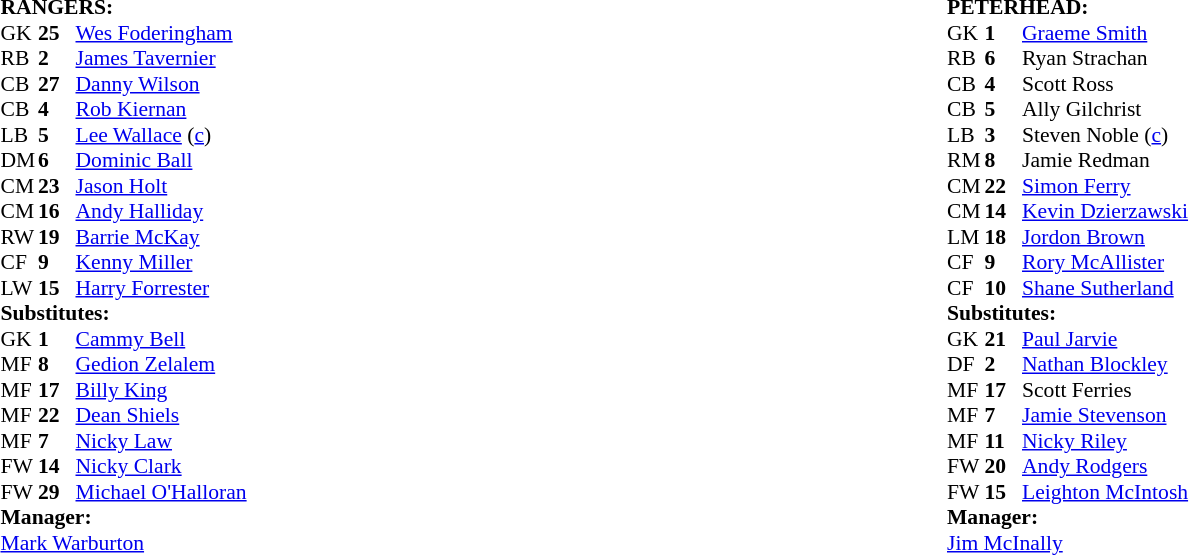<table style="width:100%;">
<tr>
<td style="vertical-align:top; width:50%;"><br><table style="font-size: 90%" cellspacing="0" cellpadding="0">
<tr>
<td colspan="4"><strong>RANGERS:</strong></td>
</tr>
<tr>
<th width="25"></th>
<th width="25"></th>
</tr>
<tr>
<td>GK</td>
<td><strong>25</strong></td>
<td> <a href='#'>Wes Foderingham</a></td>
</tr>
<tr>
<td>RB</td>
<td><strong>2</strong></td>
<td> <a href='#'>James Tavernier</a></td>
</tr>
<tr>
<td>CB</td>
<td><strong>27</strong></td>
<td> <a href='#'>Danny Wilson</a></td>
<td></td>
</tr>
<tr>
<td>CB</td>
<td><strong>4</strong></td>
<td> <a href='#'>Rob Kiernan</a></td>
</tr>
<tr>
<td>LB</td>
<td><strong>5</strong></td>
<td> <a href='#'>Lee Wallace</a>  (<a href='#'>c</a>)</td>
<td></td>
<td></td>
</tr>
<tr>
<td>DM</td>
<td><strong>6</strong></td>
<td> <a href='#'>Dominic Ball</a></td>
</tr>
<tr>
<td>CM</td>
<td><strong>23</strong></td>
<td> <a href='#'>Jason Holt</a></td>
</tr>
<tr>
<td>CM</td>
<td><strong>16</strong></td>
<td> <a href='#'>Andy Halliday</a></td>
</tr>
<tr>
<td>RW</td>
<td><strong>19</strong></td>
<td> <a href='#'>Barrie McKay</a></td>
<td></td>
<td></td>
</tr>
<tr>
<td>CF</td>
<td><strong>9</strong></td>
<td> <a href='#'>Kenny Miller</a></td>
</tr>
<tr>
<td>LW</td>
<td><strong>15</strong></td>
<td> <a href='#'>Harry Forrester</a></td>
<td></td>
<td></td>
</tr>
<tr>
<td colspan=4><strong>Substitutes:</strong></td>
</tr>
<tr>
<td>GK</td>
<td><strong>1</strong></td>
<td> <a href='#'>Cammy Bell</a></td>
</tr>
<tr>
<td>MF</td>
<td><strong>8</strong></td>
<td> <a href='#'>Gedion Zelalem</a></td>
</tr>
<tr>
<td>MF</td>
<td><strong>17</strong></td>
<td> <a href='#'>Billy King</a></td>
<td></td>
<td></td>
</tr>
<tr>
<td>MF</td>
<td><strong>22</strong></td>
<td> <a href='#'>Dean Shiels</a></td>
<td></td>
<td></td>
</tr>
<tr>
<td>MF</td>
<td><strong>7</strong></td>
<td> <a href='#'>Nicky Law</a></td>
</tr>
<tr>
<td>FW</td>
<td><strong>14</strong></td>
<td> <a href='#'>Nicky Clark</a></td>
</tr>
<tr>
<td>FW</td>
<td><strong>29</strong></td>
<td> <a href='#'>Michael O'Halloran</a></td>
<td></td>
<td></td>
</tr>
<tr>
<td colspan=4><strong>Manager:</strong></td>
</tr>
<tr>
<td colspan="4"> <a href='#'>Mark Warburton</a></td>
</tr>
</table>
</td>
<td style="vertical-align:top; width:50%;"><br><table style="font-size: 90%" cellspacing="0" cellpadding="0">
<tr>
<td colspan="4"><strong>PETERHEAD:</strong></td>
</tr>
<tr>
<th width="25"></th>
<th width="25"></th>
</tr>
<tr>
<td>GK</td>
<td><strong>1</strong></td>
<td> <a href='#'>Graeme Smith</a></td>
</tr>
<tr>
<td>RB</td>
<td><strong>6</strong></td>
<td> 	Ryan Strachan</td>
<td></td>
<td></td>
</tr>
<tr>
<td>CB</td>
<td><strong>4</strong></td>
<td> Scott Ross</td>
<td></td>
</tr>
<tr>
<td>CB</td>
<td><strong>5</strong></td>
<td> Ally Gilchrist</td>
</tr>
<tr>
<td>LB</td>
<td><strong>3</strong></td>
<td> Steven Noble (<a href='#'>c</a>)</td>
</tr>
<tr>
<td>RM</td>
<td><strong>8</strong></td>
<td> Jamie Redman</td>
<td></td>
<td></td>
</tr>
<tr>
<td>CM</td>
<td><strong>22</strong></td>
<td> <a href='#'>Simon Ferry</a></td>
</tr>
<tr>
<td>CM</td>
<td><strong>14</strong></td>
<td> <a href='#'>Kevin Dzierzawski</a></td>
<td></td>
</tr>
<tr>
<td>LM</td>
<td><strong>18</strong></td>
<td> <a href='#'>Jordon Brown</a></td>
</tr>
<tr>
<td>CF</td>
<td><strong>9</strong></td>
<td> <a href='#'>Rory McAllister</a></td>
</tr>
<tr>
<td>CF</td>
<td><strong>10</strong></td>
<td> <a href='#'>Shane Sutherland</a></td>
<td></td>
<td></td>
</tr>
<tr>
<td colspan=4><strong>Substitutes:</strong></td>
</tr>
<tr>
<td>GK</td>
<td><strong>21</strong></td>
<td> <a href='#'>Paul Jarvie</a></td>
</tr>
<tr>
<td>DF</td>
<td><strong>2</strong></td>
<td> <a href='#'>Nathan Blockley</a></td>
</tr>
<tr>
<td>MF</td>
<td><strong>17</strong></td>
<td> Scott Ferries</td>
</tr>
<tr>
<td>MF</td>
<td><strong>7</strong></td>
<td> <a href='#'>Jamie Stevenson</a></td>
<td></td>
<td></td>
</tr>
<tr>
<td>MF</td>
<td><strong>11</strong></td>
<td> <a href='#'>Nicky Riley</a></td>
<td></td>
<td></td>
</tr>
<tr>
<td>FW</td>
<td><strong>20</strong></td>
<td> <a href='#'>Andy Rodgers</a></td>
</tr>
<tr>
<td>FW</td>
<td><strong>15</strong></td>
<td> <a href='#'>Leighton McIntosh</a></td>
<td></td>
<td></td>
</tr>
<tr>
<td colspan=4><strong>Manager:</strong></td>
</tr>
<tr>
<td colspan="4"> <a href='#'>Jim McInally</a></td>
</tr>
</table>
</td>
</tr>
</table>
